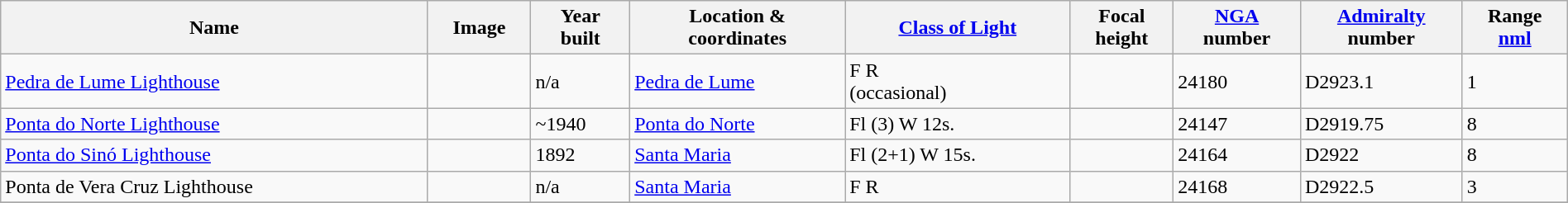<table class="wikitable sortable" style="width:100%">
<tr>
<th>Name</th>
<th>Image</th>
<th>Year<br>built</th>
<th>Location &<br> coordinates</th>
<th><a href='#'>Class of Light</a><br></th>
<th>Focal<br>height<br></th>
<th><a href='#'>NGA</a><br>number<br></th>
<th><a href='#'>Admiralty</a><br>number<br></th>
<th>Range<br><a href='#'>nml</a><br></th>
</tr>
<tr>
<td><a href='#'>Pedra de Lume Lighthouse</a></td>
<td></td>
<td>n/a</td>
<td><a href='#'>Pedra de Lume</a><br> </td>
<td>F R<br>(occasional)</td>
<td></td>
<td>24180</td>
<td>D2923.1</td>
<td>1</td>
</tr>
<tr>
<td><a href='#'>Ponta do Norte Lighthouse</a></td>
<td></td>
<td>~1940</td>
<td><a href='#'>Ponta do Norte</a><br> </td>
<td>Fl (3) W 12s.</td>
<td></td>
<td>24147</td>
<td>D2919.75</td>
<td>8</td>
</tr>
<tr>
<td><a href='#'>Ponta do Sinó Lighthouse</a></td>
<td></td>
<td>1892</td>
<td><a href='#'>Santa Maria</a><br></td>
<td>Fl (2+1) W 15s.</td>
<td></td>
<td>24164</td>
<td>D2922</td>
<td>8</td>
</tr>
<tr>
<td>Ponta de Vera Cruz Lighthouse</td>
<td></td>
<td>n/a</td>
<td><a href='#'>Santa Maria</a><br> </td>
<td>F R</td>
<td></td>
<td>24168</td>
<td>D2922.5</td>
<td>3</td>
</tr>
<tr>
</tr>
</table>
